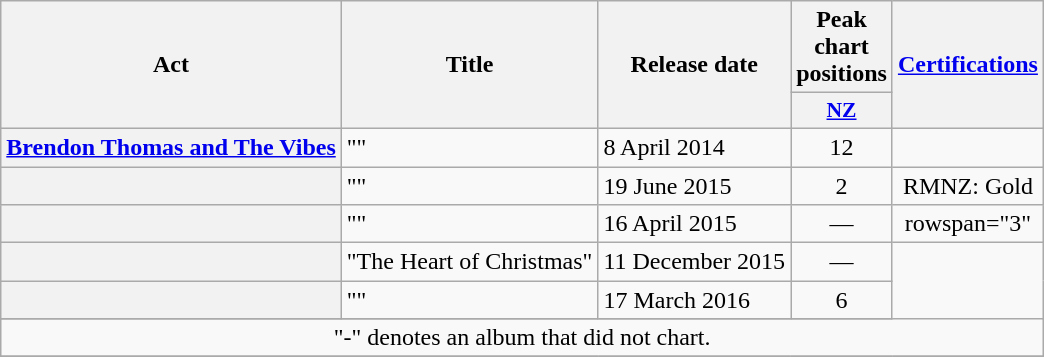<table class="wikitable plainrowheaders" style="text-align:center;">
<tr>
<th scope="col" rowspan="2">Act</th>
<th scope="col" rowspan="2">Title</th>
<th scope="col" rowspan="2">Release date</th>
<th scope="col" colspan="1">Peak chart positions</th>
<th scope="col" rowspan="2"><a href='#'>Certifications</a></th>
</tr>
<tr>
<th scope="col" style="width:3em;font-size:90%;"><a href='#'>NZ</a><br></th>
</tr>
<tr>
<th scope="row"><a href='#'>Brendon Thomas and The Vibes</a></th>
<td style="text-align:left;">""</td>
<td style="text-align:left;">8 April 2014</td>
<td>12</td>
<td></td>
</tr>
<tr>
<th scope="row"></th>
<td style="text-align:left;">""</td>
<td style="text-align:left;">19 June 2015</td>
<td>2</td>
<td>RMNZ: Gold</td>
</tr>
<tr>
<th scope="row"></th>
<td style="text-align:left;">""</td>
<td style="text-align:left;">16 April 2015</td>
<td>—</td>
<td>rowspan="3" </td>
</tr>
<tr>
<th scope="row"></th>
<td style="text-align:left;">"The Heart of Christmas"</td>
<td style="text-align:left;">11 December 2015</td>
<td>—</td>
</tr>
<tr>
<th scope="row"></th>
<td style="text-align:left;">""</td>
<td style="text-align:left;">17 March 2016</td>
<td>6</td>
</tr>
<tr>
</tr>
<tr>
<td colspan="6" style="font-size90%" align="center">"-" denotes an album that did not chart.</td>
</tr>
<tr>
</tr>
</table>
